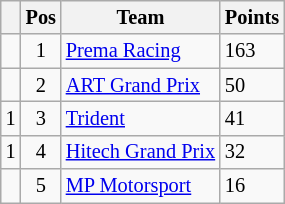<table class="wikitable" style="font-size: 85%;">
<tr>
<th></th>
<th>Pos</th>
<th>Team</th>
<th>Points</th>
</tr>
<tr>
<td align="left"></td>
<td align="center">1</td>
<td> <a href='#'>Prema Racing</a></td>
<td>163</td>
</tr>
<tr>
<td align="left"></td>
<td align="center">2</td>
<td> <a href='#'>ART Grand Prix</a></td>
<td>50</td>
</tr>
<tr>
<td align="left"> 1</td>
<td align="center">3</td>
<td> <a href='#'>Trident</a></td>
<td>41</td>
</tr>
<tr>
<td align="left"> 1</td>
<td align="center">4</td>
<td> <a href='#'>Hitech Grand Prix</a></td>
<td>32</td>
</tr>
<tr>
<td align="left"></td>
<td align="center">5</td>
<td> <a href='#'>MP Motorsport</a></td>
<td>16</td>
</tr>
</table>
